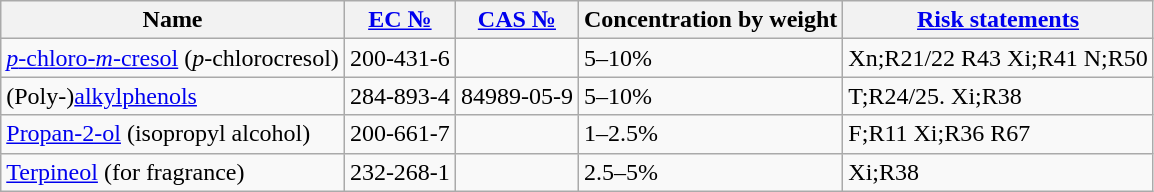<table class="wikitable">
<tr>
<th>Name</th>
<th><a href='#'>EC №</a></th>
<th><a href='#'>CAS №</a></th>
<th>Concentration by weight</th>
<th><a href='#'>Risk statements</a></th>
</tr>
<tr>
<td><a href='#'><em>p</em>-chloro-<em>m</em>-cresol</a> (<em>p</em>-chlorocresol)</td>
<td>200-431-6</td>
<td></td>
<td>5–10%</td>
<td>Xn;R21/22 R43 Xi;R41 N;R50</td>
</tr>
<tr>
<td>(Poly-)<a href='#'>alkylphenols</a></td>
<td>284-893-4</td>
<td>84989-05-9</td>
<td>5–10%</td>
<td>T;R24/25. Xi;R38</td>
</tr>
<tr>
<td><a href='#'>Propan-2-ol</a> (isopropyl alcohol)</td>
<td>200-661-7</td>
<td></td>
<td>1–2.5%</td>
<td>F;R11 Xi;R36 R67</td>
</tr>
<tr>
<td><a href='#'>Terpineol</a> (for fragrance)</td>
<td>232-268-1</td>
<td></td>
<td>2.5–5%</td>
<td>Xi;R38</td>
</tr>
</table>
